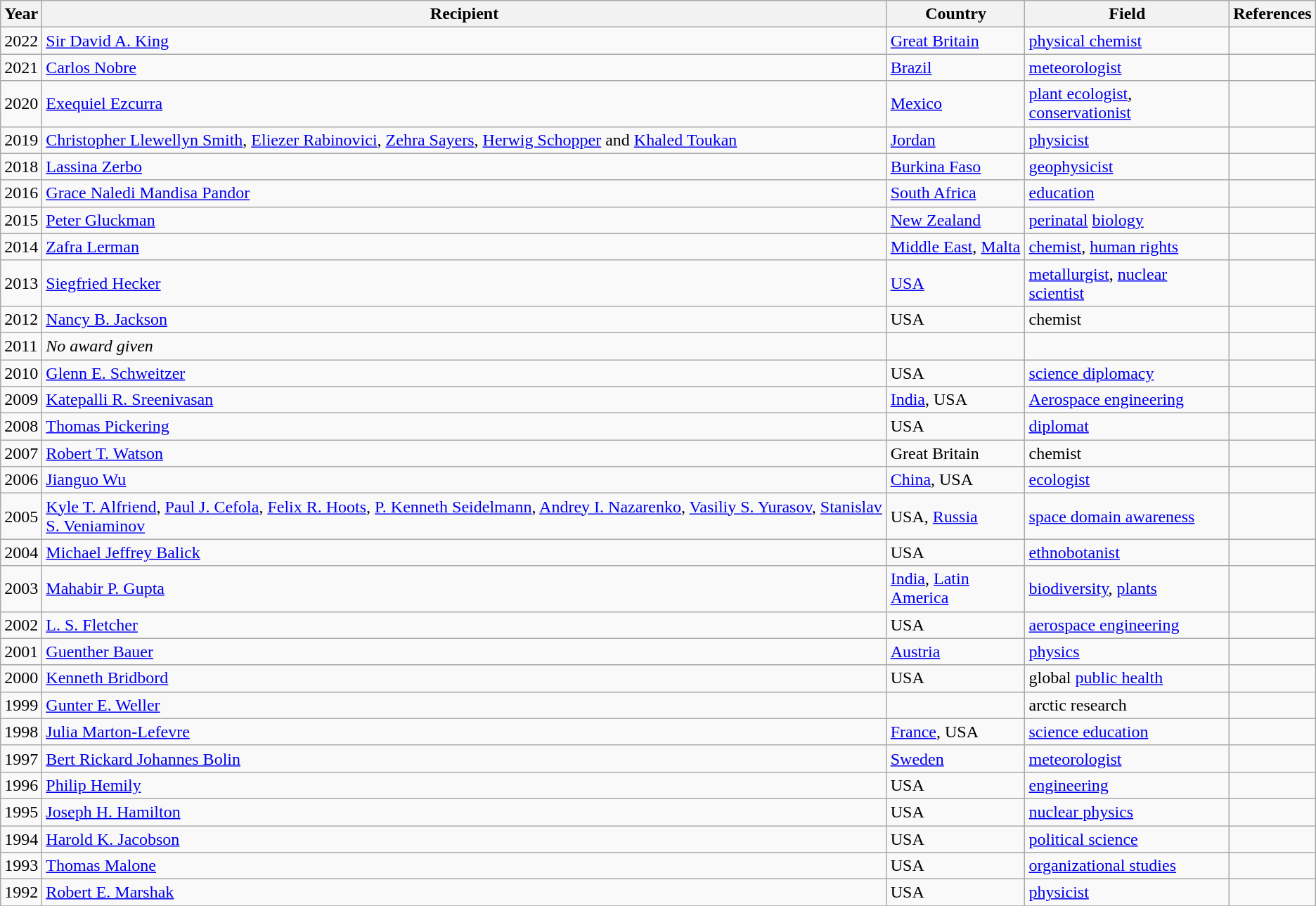<table class="wikitable">
<tr ---->
<th>Year</th>
<th>Recipient</th>
<th>Country</th>
<th>Field</th>
<th>References</th>
</tr>
<tr ---->
<td>2022</td>
<td><a href='#'>Sir David A. King</a></td>
<td><a href='#'>Great Britain</a></td>
<td><a href='#'>physical chemist</a></td>
<td></td>
</tr>
<tr ---->
<td>2021</td>
<td><a href='#'>Carlos Nobre</a></td>
<td><a href='#'>Brazil</a></td>
<td><a href='#'>meteorologist</a></td>
<td></td>
</tr>
<tr ---->
<td>2020</td>
<td><a href='#'>Exequiel Ezcurra</a></td>
<td><a href='#'>Mexico</a></td>
<td><a href='#'>plant ecologist</a>, <a href='#'>conservationist</a></td>
<td></td>
</tr>
<tr ---->
<td>2019</td>
<td><a href='#'>Christopher Llewellyn Smith</a>, <a href='#'>Eliezer Rabinovici</a>, <a href='#'>Zehra Sayers</a>, <a href='#'>Herwig Schopper</a> and <a href='#'>Khaled Toukan</a></td>
<td><a href='#'>Jordan</a></td>
<td><a href='#'>physicist</a></td>
<td></td>
</tr>
<tr ---->
<td>2018</td>
<td><a href='#'>Lassina Zerbo</a></td>
<td><a href='#'>Burkina Faso</a></td>
<td><a href='#'>geophysicist</a></td>
<td></td>
</tr>
<tr ---->
<td>2016</td>
<td><a href='#'>Grace Naledi Mandisa Pandor</a></td>
<td><a href='#'>South Africa</a></td>
<td><a href='#'>education</a></td>
<td></td>
</tr>
<tr ---->
<td>2015</td>
<td><a href='#'>Peter Gluckman</a></td>
<td><a href='#'>New Zealand</a></td>
<td><a href='#'>perinatal</a> <a href='#'>biology</a></td>
<td></td>
</tr>
<tr ---->
<td>2014</td>
<td><a href='#'>Zafra Lerman</a></td>
<td><a href='#'>Middle East</a>, <a href='#'>Malta</a></td>
<td><a href='#'>chemist</a>, <a href='#'>human rights</a></td>
<td></td>
</tr>
<tr ---->
<td>2013</td>
<td><a href='#'>Siegfried Hecker</a></td>
<td><a href='#'>USA</a></td>
<td><a href='#'>metallurgist</a>, <a href='#'>nuclear scientist</a></td>
<td></td>
</tr>
<tr ---->
<td>2012</td>
<td><a href='#'>Nancy B. Jackson</a></td>
<td>USA</td>
<td>chemist</td>
<td></td>
</tr>
<tr ---->
<td>2011</td>
<td><em>No award given</em></td>
<td></td>
<td></td>
<td></td>
</tr>
<tr ---->
<td>2010</td>
<td><a href='#'>Glenn E. Schweitzer</a></td>
<td>USA</td>
<td><a href='#'>science diplomacy</a></td>
<td></td>
</tr>
<tr ---->
<td>2009</td>
<td><a href='#'>Katepalli R. Sreenivasan</a></td>
<td><a href='#'>India</a>, USA</td>
<td><a href='#'>Aerospace engineering</a></td>
<td></td>
</tr>
<tr ---->
<td>2008</td>
<td><a href='#'>Thomas Pickering</a></td>
<td>USA</td>
<td><a href='#'>diplomat</a></td>
<td></td>
</tr>
<tr ---->
<td>2007</td>
<td><a href='#'>Robert T. Watson</a></td>
<td>Great Britain</td>
<td>chemist</td>
<td></td>
</tr>
<tr ---->
<td>2006</td>
<td><a href='#'>Jianguo Wu</a></td>
<td><a href='#'>China</a>, USA</td>
<td><a href='#'>ecologist</a></td>
<td></td>
</tr>
<tr ---->
<td>2005</td>
<td><a href='#'>Kyle T. Alfriend</a>, <a href='#'>Paul J. Cefola</a>, <a href='#'>Felix R. Hoots</a>, <a href='#'>P. Kenneth Seidelmann</a>, <a href='#'>Andrey I. Nazarenko</a>, <a href='#'>Vasiliy S. Yurasov</a>, <a href='#'>Stanislav S. Veniaminov</a></td>
<td>USA, <a href='#'>Russia</a></td>
<td><a href='#'>space domain awareness</a></td>
<td></td>
</tr>
<tr ---->
<td>2004</td>
<td><a href='#'>Michael Jeffrey Balick</a></td>
<td>USA</td>
<td><a href='#'>ethnobotanist</a></td>
<td></td>
</tr>
<tr ---->
<td>2003</td>
<td><a href='#'>Mahabir P. Gupta</a></td>
<td><a href='#'>India</a>, <a href='#'>Latin America</a></td>
<td><a href='#'>biodiversity</a>, <a href='#'>plants</a></td>
<td></td>
</tr>
<tr ---->
<td>2002</td>
<td><a href='#'>L. S. Fletcher</a></td>
<td>USA</td>
<td><a href='#'>aerospace engineering</a></td>
<td></td>
</tr>
<tr ---->
<td>2001</td>
<td><a href='#'>Guenther Bauer</a></td>
<td><a href='#'>Austria</a></td>
<td><a href='#'>physics</a></td>
<td></td>
</tr>
<tr ---->
<td>2000</td>
<td><a href='#'>Kenneth Bridbord</a></td>
<td>USA</td>
<td>global <a href='#'>public health</a></td>
<td></td>
</tr>
<tr ---->
<td>1999</td>
<td><a href='#'>Gunter E. Weller</a></td>
<td></td>
<td>arctic research</td>
<td></td>
</tr>
<tr ---->
<td>1998</td>
<td><a href='#'>Julia Marton-Lefevre</a></td>
<td><a href='#'>France</a>, USA</td>
<td><a href='#'>science education</a></td>
<td></td>
</tr>
<tr ---->
<td>1997</td>
<td><a href='#'>Bert Rickard Johannes Bolin</a></td>
<td><a href='#'>Sweden</a></td>
<td><a href='#'>meteorologist</a></td>
<td></td>
</tr>
<tr ---->
<td>1996</td>
<td><a href='#'>Philip Hemily</a></td>
<td>USA</td>
<td><a href='#'>engineering</a></td>
<td></td>
</tr>
<tr ---->
<td>1995</td>
<td><a href='#'>Joseph H. Hamilton</a></td>
<td>USA</td>
<td><a href='#'>nuclear physics</a></td>
<td></td>
</tr>
<tr ---->
<td>1994</td>
<td><a href='#'>Harold K. Jacobson</a></td>
<td>USA</td>
<td><a href='#'>political science</a></td>
<td></td>
</tr>
<tr ---->
<td>1993</td>
<td><a href='#'>Thomas Malone</a></td>
<td>USA</td>
<td><a href='#'>organizational studies</a></td>
<td></td>
</tr>
<tr ---->
<td>1992</td>
<td><a href='#'>Robert E. Marshak</a></td>
<td>USA</td>
<td><a href='#'>physicist</a></td>
<td></td>
</tr>
<tr ---->
</tr>
</table>
